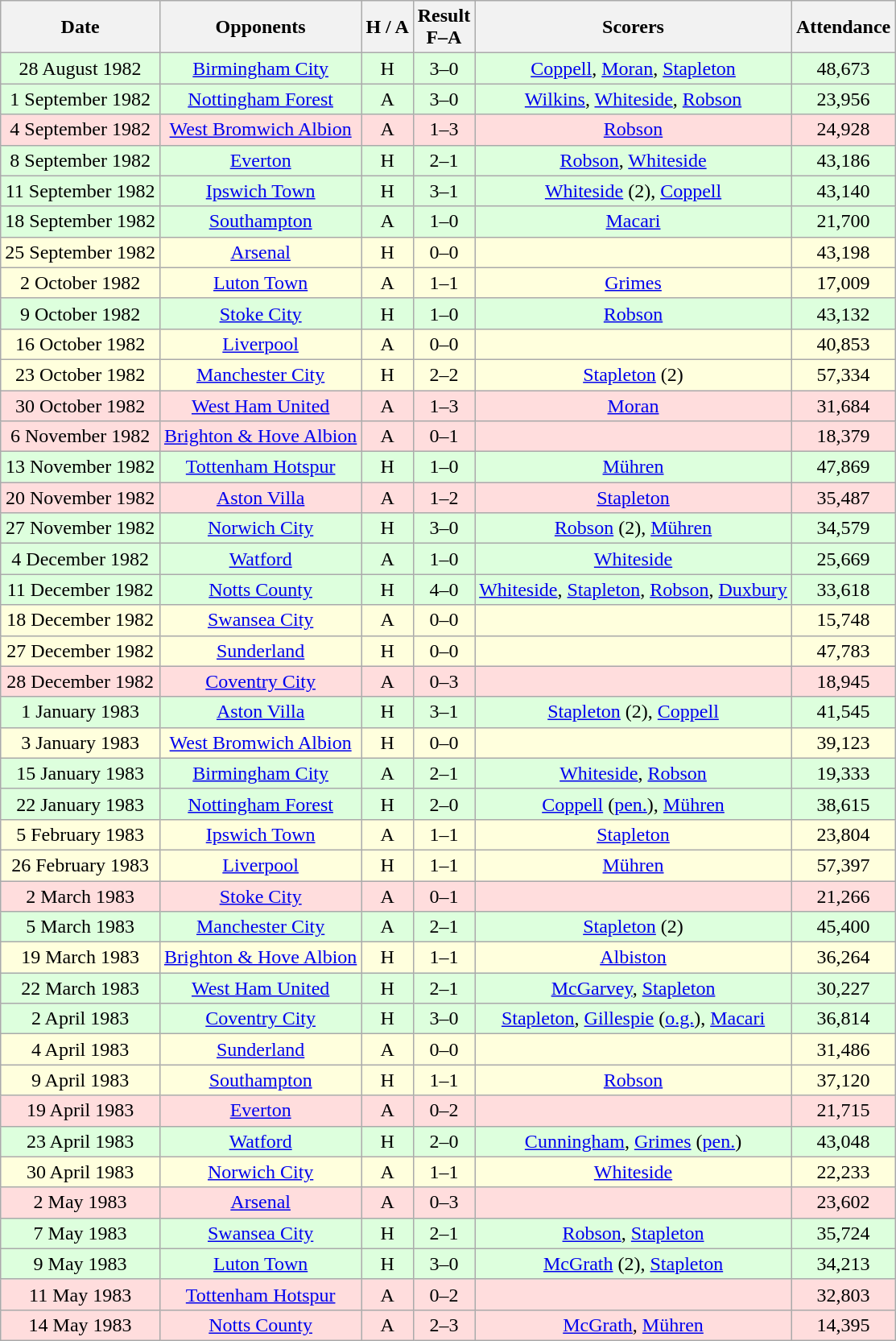<table class="wikitable" style="text-align:center">
<tr>
<th>Date</th>
<th>Opponents</th>
<th>H / A</th>
<th>Result<br>F–A</th>
<th>Scorers</th>
<th>Attendance</th>
</tr>
<tr bgcolor="#ddffdd">
<td>28 August 1982</td>
<td><a href='#'>Birmingham City</a></td>
<td>H</td>
<td>3–0</td>
<td><a href='#'>Coppell</a>, <a href='#'>Moran</a>, <a href='#'>Stapleton</a></td>
<td>48,673</td>
</tr>
<tr bgcolor="#ddffdd">
<td>1 September 1982</td>
<td><a href='#'>Nottingham Forest</a></td>
<td>A</td>
<td>3–0</td>
<td><a href='#'>Wilkins</a>, <a href='#'>Whiteside</a>, <a href='#'>Robson</a></td>
<td>23,956</td>
</tr>
<tr bgcolor="#ffdddd">
<td>4 September 1982</td>
<td><a href='#'>West Bromwich Albion</a></td>
<td>A</td>
<td>1–3</td>
<td><a href='#'>Robson</a></td>
<td>24,928</td>
</tr>
<tr bgcolor="#ddffdd">
<td>8 September 1982</td>
<td><a href='#'>Everton</a></td>
<td>H</td>
<td>2–1</td>
<td><a href='#'>Robson</a>, <a href='#'>Whiteside</a></td>
<td>43,186</td>
</tr>
<tr bgcolor="#ddffdd">
<td>11 September 1982</td>
<td><a href='#'>Ipswich Town</a></td>
<td>H</td>
<td>3–1</td>
<td><a href='#'>Whiteside</a> (2), <a href='#'>Coppell</a></td>
<td>43,140</td>
</tr>
<tr bgcolor="#ddffdd">
<td>18 September 1982</td>
<td><a href='#'>Southampton</a></td>
<td>A</td>
<td>1–0</td>
<td><a href='#'>Macari</a></td>
<td>21,700</td>
</tr>
<tr bgcolor="#ffffdd">
<td>25 September 1982</td>
<td><a href='#'>Arsenal</a></td>
<td>H</td>
<td>0–0</td>
<td></td>
<td>43,198</td>
</tr>
<tr bgcolor="#ffffdd">
<td>2 October 1982</td>
<td><a href='#'>Luton Town</a></td>
<td>A</td>
<td>1–1</td>
<td><a href='#'>Grimes</a></td>
<td>17,009</td>
</tr>
<tr bgcolor="#ddffdd">
<td>9 October 1982</td>
<td><a href='#'>Stoke City</a></td>
<td>H</td>
<td>1–0</td>
<td><a href='#'>Robson</a></td>
<td>43,132</td>
</tr>
<tr bgcolor="#ffffdd">
<td>16 October 1982</td>
<td><a href='#'>Liverpool</a></td>
<td>A</td>
<td>0–0</td>
<td></td>
<td>40,853</td>
</tr>
<tr bgcolor="#ffffdd">
<td>23 October 1982</td>
<td><a href='#'>Manchester City</a></td>
<td>H</td>
<td>2–2</td>
<td><a href='#'>Stapleton</a> (2)</td>
<td>57,334</td>
</tr>
<tr bgcolor="#ffdddd">
<td>30 October 1982</td>
<td><a href='#'>West Ham United</a></td>
<td>A</td>
<td>1–3</td>
<td><a href='#'>Moran</a></td>
<td>31,684</td>
</tr>
<tr bgcolor="#ffdddd">
<td>6 November 1982</td>
<td><a href='#'>Brighton & Hove Albion</a></td>
<td>A</td>
<td>0–1</td>
<td></td>
<td>18,379</td>
</tr>
<tr bgcolor="#ddffdd">
<td>13 November 1982</td>
<td><a href='#'>Tottenham Hotspur</a></td>
<td>H</td>
<td>1–0</td>
<td><a href='#'>Mühren</a></td>
<td>47,869</td>
</tr>
<tr bgcolor="#ffdddd">
<td>20 November 1982</td>
<td><a href='#'>Aston Villa</a></td>
<td>A</td>
<td>1–2</td>
<td><a href='#'>Stapleton</a></td>
<td>35,487</td>
</tr>
<tr bgcolor="#ddffdd">
<td>27 November 1982</td>
<td><a href='#'>Norwich City</a></td>
<td>H</td>
<td>3–0</td>
<td><a href='#'>Robson</a> (2), <a href='#'>Mühren</a></td>
<td>34,579</td>
</tr>
<tr bgcolor="#ddffdd">
<td>4 December 1982</td>
<td><a href='#'>Watford</a></td>
<td>A</td>
<td>1–0</td>
<td><a href='#'>Whiteside</a></td>
<td>25,669</td>
</tr>
<tr bgcolor="#ddffdd">
<td>11 December 1982</td>
<td><a href='#'>Notts County</a></td>
<td>H</td>
<td>4–0</td>
<td><a href='#'>Whiteside</a>, <a href='#'>Stapleton</a>, <a href='#'>Robson</a>, <a href='#'>Duxbury</a></td>
<td>33,618</td>
</tr>
<tr bgcolor="#ffffdd">
<td>18 December 1982</td>
<td><a href='#'>Swansea City</a></td>
<td>A</td>
<td>0–0</td>
<td></td>
<td>15,748</td>
</tr>
<tr bgcolor="#ffffdd">
<td>27 December 1982</td>
<td><a href='#'>Sunderland</a></td>
<td>H</td>
<td>0–0</td>
<td></td>
<td>47,783</td>
</tr>
<tr bgcolor="#ffdddd">
<td>28 December 1982</td>
<td><a href='#'>Coventry City</a></td>
<td>A</td>
<td>0–3</td>
<td></td>
<td>18,945</td>
</tr>
<tr bgcolor="#ddffdd">
<td>1 January 1983</td>
<td><a href='#'>Aston Villa</a></td>
<td>H</td>
<td>3–1</td>
<td><a href='#'>Stapleton</a> (2), <a href='#'>Coppell</a></td>
<td>41,545</td>
</tr>
<tr bgcolor="#ffffdd">
<td>3 January 1983</td>
<td><a href='#'>West Bromwich Albion</a></td>
<td>H</td>
<td>0–0</td>
<td></td>
<td>39,123</td>
</tr>
<tr bgcolor="#ddffdd">
<td>15 January 1983</td>
<td><a href='#'>Birmingham City</a></td>
<td>A</td>
<td>2–1</td>
<td><a href='#'>Whiteside</a>, <a href='#'>Robson</a></td>
<td>19,333</td>
</tr>
<tr bgcolor="#ddffdd">
<td>22 January 1983</td>
<td><a href='#'>Nottingham Forest</a></td>
<td>H</td>
<td>2–0</td>
<td><a href='#'>Coppell</a> (<a href='#'>pen.</a>), <a href='#'>Mühren</a></td>
<td>38,615</td>
</tr>
<tr bgcolor="#ffffdd">
<td>5 February 1983</td>
<td><a href='#'>Ipswich Town</a></td>
<td>A</td>
<td>1–1</td>
<td><a href='#'>Stapleton</a></td>
<td>23,804</td>
</tr>
<tr bgcolor="#ffffdd">
<td>26 February 1983</td>
<td><a href='#'>Liverpool</a></td>
<td>H</td>
<td>1–1</td>
<td><a href='#'>Mühren</a></td>
<td>57,397</td>
</tr>
<tr bgcolor="#ffdddd">
<td>2 March 1983</td>
<td><a href='#'>Stoke City</a></td>
<td>A</td>
<td>0–1</td>
<td></td>
<td>21,266</td>
</tr>
<tr bgcolor="#ddffdd">
<td>5 March 1983</td>
<td><a href='#'>Manchester City</a></td>
<td>A</td>
<td>2–1</td>
<td><a href='#'>Stapleton</a> (2)</td>
<td>45,400</td>
</tr>
<tr bgcolor="#ffffdd">
<td>19 March 1983</td>
<td><a href='#'>Brighton & Hove Albion</a></td>
<td>H</td>
<td>1–1</td>
<td><a href='#'>Albiston</a></td>
<td>36,264</td>
</tr>
<tr bgcolor="#ddffdd">
<td>22 March 1983</td>
<td><a href='#'>West Ham United</a></td>
<td>H</td>
<td>2–1</td>
<td><a href='#'>McGarvey</a>, <a href='#'>Stapleton</a></td>
<td>30,227</td>
</tr>
<tr bgcolor="#ddffdd">
<td>2 April 1983</td>
<td><a href='#'>Coventry City</a></td>
<td>H</td>
<td>3–0</td>
<td><a href='#'>Stapleton</a>, <a href='#'>Gillespie</a> (<a href='#'>o.g.</a>), <a href='#'>Macari</a></td>
<td>36,814</td>
</tr>
<tr bgcolor="#ffffdd">
<td>4 April 1983</td>
<td><a href='#'>Sunderland</a></td>
<td>A</td>
<td>0–0</td>
<td></td>
<td>31,486</td>
</tr>
<tr bgcolor="#ffffdd">
<td>9 April 1983</td>
<td><a href='#'>Southampton</a></td>
<td>H</td>
<td>1–1</td>
<td><a href='#'>Robson</a></td>
<td>37,120</td>
</tr>
<tr bgcolor="#ffdddd">
<td>19 April 1983</td>
<td><a href='#'>Everton</a></td>
<td>A</td>
<td>0–2</td>
<td></td>
<td>21,715</td>
</tr>
<tr bgcolor="#ddffdd">
<td>23 April 1983</td>
<td><a href='#'>Watford</a></td>
<td>H</td>
<td>2–0</td>
<td><a href='#'>Cunningham</a>, <a href='#'>Grimes</a> (<a href='#'>pen.</a>)</td>
<td>43,048</td>
</tr>
<tr bgcolor="#ffffdd">
<td>30 April 1983</td>
<td><a href='#'>Norwich City</a></td>
<td>A</td>
<td>1–1</td>
<td><a href='#'>Whiteside</a></td>
<td>22,233</td>
</tr>
<tr bgcolor="#ffdddd">
<td>2 May 1983</td>
<td><a href='#'>Arsenal</a></td>
<td>A</td>
<td>0–3</td>
<td></td>
<td>23,602</td>
</tr>
<tr bgcolor="#ddffdd">
<td>7 May 1983</td>
<td><a href='#'>Swansea City</a></td>
<td>H</td>
<td>2–1</td>
<td><a href='#'>Robson</a>, <a href='#'>Stapleton</a></td>
<td>35,724</td>
</tr>
<tr bgcolor="#ddffdd">
<td>9 May 1983</td>
<td><a href='#'>Luton Town</a></td>
<td>H</td>
<td>3–0</td>
<td><a href='#'>McGrath</a> (2), <a href='#'>Stapleton</a></td>
<td>34,213</td>
</tr>
<tr bgcolor="#ffdddd">
<td>11 May 1983</td>
<td><a href='#'>Tottenham Hotspur</a></td>
<td>A</td>
<td>0–2</td>
<td></td>
<td>32,803</td>
</tr>
<tr bgcolor="#ffdddd">
<td>14 May 1983</td>
<td><a href='#'>Notts County</a></td>
<td>A</td>
<td>2–3</td>
<td><a href='#'>McGrath</a>, <a href='#'>Mühren</a></td>
<td>14,395</td>
</tr>
</table>
